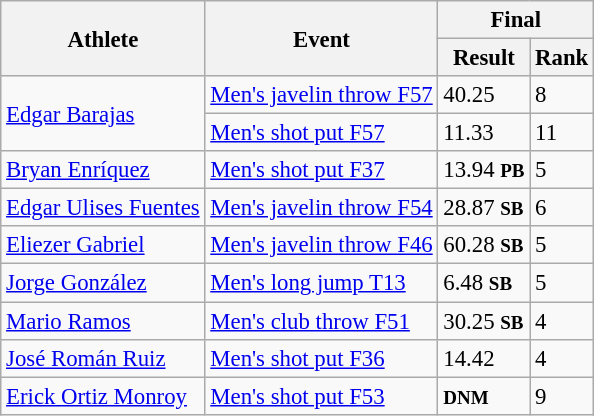<table class=wikitable style="font-size:95%">
<tr>
<th rowspan="2">Athlete</th>
<th rowspan="2">Event</th>
<th colspan="2">Final</th>
</tr>
<tr>
<th>Result</th>
<th>Rank</th>
</tr>
<tr>
<td rowspan="2"><a href='#'>Edgar Barajas</a></td>
<td><a href='#'>Men's javelin throw F57</a></td>
<td>40.25</td>
<td>8</td>
</tr>
<tr>
<td><a href='#'>Men's shot put F57</a></td>
<td>11.33</td>
<td>11</td>
</tr>
<tr>
<td><a href='#'>Bryan Enríquez</a></td>
<td><a href='#'>Men's shot put F37</a></td>
<td>13.94 <small><strong>PB</strong></small></td>
<td>5</td>
</tr>
<tr>
<td><a href='#'>Edgar Ulises Fuentes</a></td>
<td><a href='#'>Men's javelin throw F54</a></td>
<td>28.87 <small><strong>SB</strong></small></td>
<td>6</td>
</tr>
<tr>
<td><a href='#'>Eliezer Gabriel</a></td>
<td><a href='#'>Men's javelin throw F46</a></td>
<td>60.28 <strong><small>SB</small></strong></td>
<td>5</td>
</tr>
<tr>
<td><a href='#'>Jorge González</a></td>
<td><a href='#'>Men's long jump T13</a></td>
<td>6.48 <strong><small>SB</small></strong></td>
<td>5</td>
</tr>
<tr>
<td><a href='#'>Mario Ramos</a></td>
<td><a href='#'>Men's club throw F51</a></td>
<td>30.25 <small><strong>SB</strong></small></td>
<td>4</td>
</tr>
<tr>
<td><a href='#'>José Román Ruiz</a></td>
<td><a href='#'>Men's shot put F36</a></td>
<td>14.42</td>
<td>4</td>
</tr>
<tr>
<td><a href='#'>Erick Ortiz Monroy</a></td>
<td><a href='#'>Men's shot put F53</a></td>
<td><small><strong>DNM</strong></small></td>
<td>9</td>
</tr>
</table>
